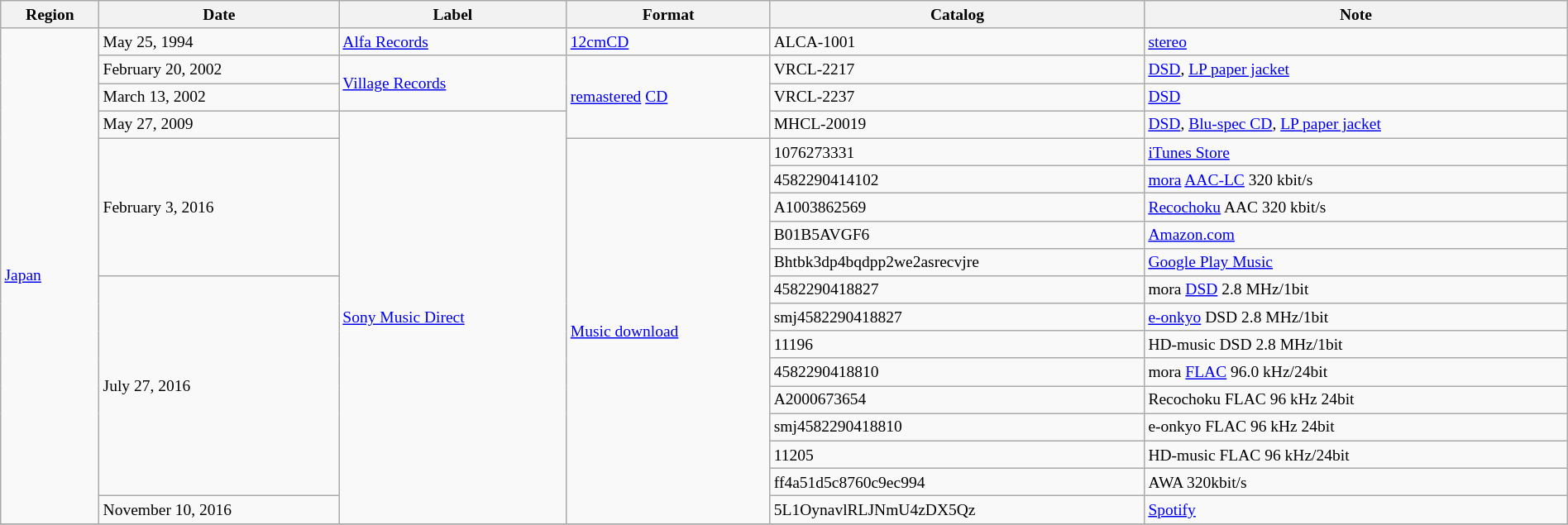<table class="wikitable sortable" style="margin:0 auto; font-size:small; width:100%">
<tr>
<th>Region</th>
<th>Date</th>
<th>Label</th>
<th>Format</th>
<th>Catalog</th>
<th>Note</th>
</tr>
<tr>
<td rowspan="18"><a href='#'>Japan</a></td>
<td>May 25, 1994</td>
<td><a href='#'>Alfa Records</a></td>
<td><a href='#'>12cmCD</a></td>
<td>ALCA-1001</td>
<td><a href='#'>stereo</a></td>
</tr>
<tr>
<td>February 20, 2002</td>
<td rowspan="2"><a href='#'>Village Records</a></td>
<td rowspan="3"><a href='#'>remastered</a> <a href='#'>CD</a></td>
<td>VRCL-2217</td>
<td><a href='#'>DSD</a>, <a href='#'>LP paper jacket</a></td>
</tr>
<tr>
<td>March 13, 2002</td>
<td>VRCL-2237</td>
<td><a href='#'>DSD</a></td>
</tr>
<tr>
<td>May 27, 2009</td>
<td rowspan="15"><a href='#'>Sony Music Direct</a></td>
<td>MHCL-20019</td>
<td><a href='#'>DSD</a>, <a href='#'>Blu-spec CD</a>, <a href='#'>LP paper jacket</a></td>
</tr>
<tr>
<td rowspan="5">February 3, 2016</td>
<td rowspan="14"><a href='#'>Music download</a></td>
<td>1076273331</td>
<td><a href='#'>iTunes Store</a></td>
</tr>
<tr>
<td>4582290414102</td>
<td><a href='#'>mora</a> <a href='#'>AAC-LC</a> 320 kbit/s</td>
</tr>
<tr>
<td>A1003862569</td>
<td><a href='#'>Recochoku</a> AAC  320 kbit/s</td>
</tr>
<tr>
<td>B01B5AVGF6</td>
<td><a href='#'>Amazon.com</a></td>
</tr>
<tr>
<td>Bhtbk3dp4bqdpp2we2asrecvjre</td>
<td><a href='#'>Google Play Music</a></td>
</tr>
<tr>
<td rowspan="8">July 27, 2016</td>
<td>4582290418827</td>
<td>mora <a href='#'>DSD</a> 2.8 MHz/1bit</td>
</tr>
<tr>
<td>smj4582290418827</td>
<td><a href='#'>e-onkyo</a>  DSD 2.8 MHz/1bit</td>
</tr>
<tr>
<td>11196</td>
<td>HD-music DSD 2.8 MHz/1bit</td>
</tr>
<tr>
<td>4582290418810</td>
<td>mora <a href='#'>FLAC</a> 96.0 kHz/24bit</td>
</tr>
<tr>
<td>A2000673654</td>
<td>Recochoku FLAC 96 kHz 24bit</td>
</tr>
<tr>
<td>smj4582290418810</td>
<td>e-onkyo FLAC 96 kHz 24bit</td>
</tr>
<tr>
<td>11205</td>
<td>HD-music FLAC 96 kHz/24bit</td>
</tr>
<tr>
<td>ff4a51d5c8760c9ec994</td>
<td>AWA 320kbit/s</td>
</tr>
<tr>
<td>November 10, 2016</td>
<td>5L1OynavlRLJNmU4zDX5Qz</td>
<td><a href='#'>Spotify</a></td>
</tr>
<tr>
</tr>
</table>
